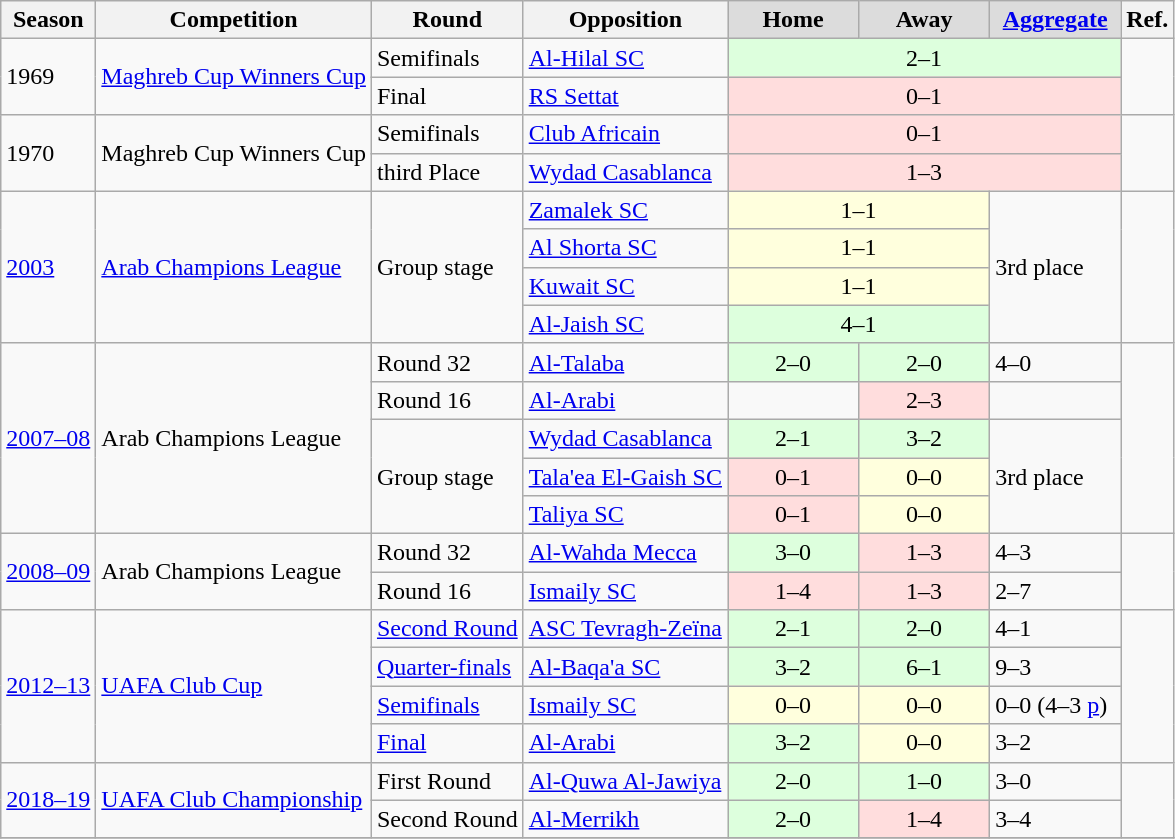<table class="sortable plainrowheaders wikitable">
<tr>
<th scope=col>Season</th>
<th scope=col>Competition</th>
<th scope=col>Round</th>
<th scope=col>Opposition</th>
<th width="80" style="background:#DCDCDC">Home</th>
<th width="80" style="background:#DCDCDC">Away</th>
<th width="80" style="background:#DCDCDC"><a href='#'>Aggregate</a></th>
<th scope="col">Ref.</th>
</tr>
<tr>
<td rowspan="2">1969</td>
<td rowspan="2"><a href='#'>Maghreb Cup Winners Cup</a></td>
<td>Semifinals</td>
<td> <a href='#'>Al-Hilal SC</a></td>
<td align=center colspan="3" style="background:#dfd; text-align:center">2–1</td>
<td rowspan="2"></td>
</tr>
<tr>
<td>Final</td>
<td> <a href='#'>RS Settat</a></td>
<td align=center colspan="3" style="background:#fdd; text-align:center">0–1</td>
</tr>
<tr>
<td rowspan="2">1970</td>
<td rowspan="2">Maghreb Cup Winners Cup</td>
<td>Semifinals</td>
<td> <a href='#'>Club Africain</a></td>
<td align=center colspan="3" style="background:#fdd; text-align:center">0–1</td>
<td rowspan="2"></td>
</tr>
<tr>
<td>third Place</td>
<td> <a href='#'>Wydad Casablanca</a></td>
<td align=center colspan="3"  style="background:#fdd; text-align:center">1–3</td>
</tr>
<tr>
<td rowspan="4"><a href='#'>2003</a></td>
<td rowspan="4"><a href='#'>Arab Champions League</a></td>
<td rowspan="4">Group stage</td>
<td> <a href='#'>Zamalek SC</a></td>
<td align=center colspan="2" style="background:#ffd; text-align:center">1–1</td>
<td rowspan="4">3rd place</td>
<td rowspan="4"></td>
</tr>
<tr>
<td> <a href='#'>Al Shorta SC</a></td>
<td align=center colspan="2" style="background:#ffd; text-align:center">1–1</td>
</tr>
<tr>
<td> <a href='#'>Kuwait SC</a></td>
<td align=center colspan="2" style="background:#ffd; text-align:center">1–1</td>
</tr>
<tr>
<td> <a href='#'>Al-Jaish SC</a></td>
<td align=center colspan="2" style="background:#dfd; text-align:center">4–1</td>
</tr>
<tr>
<td rowspan="5"><a href='#'>2007–08</a></td>
<td rowspan="5">Arab Champions League</td>
<td>Round 32</td>
<td> <a href='#'>Al-Talaba</a></td>
<td style="background:#dfd; text-align:center">2–0</td>
<td style="background:#dfd; text-align:center">2–0</td>
<td>4–0</td>
<td rowspan="5"></td>
</tr>
<tr>
<td>Round 16</td>
<td> <a href='#'>Al-Arabi</a></td>
<td align=center></td>
<td style="background:#fdd; text-align:center">2–3</td>
<td align=center></td>
</tr>
<tr>
<td rowspan="3">Group stage</td>
<td> <a href='#'>Wydad Casablanca</a></td>
<td style="background:#dfd; text-align:center">2–1</td>
<td style="background:#dfd; text-align:center">3–2</td>
<td rowspan="3">3rd place</td>
</tr>
<tr>
<td> <a href='#'>Tala'ea El-Gaish SC</a></td>
<td style="background:#fdd; text-align:center">0–1</td>
<td style="background:#ffd; text-align:center">0–0</td>
</tr>
<tr>
<td> <a href='#'>Taliya SC</a></td>
<td style="background:#fdd; text-align:center">0–1</td>
<td style="background:#ffd; text-align:center">0–0</td>
</tr>
<tr>
<td rowspan="2"><a href='#'>2008–09</a></td>
<td rowspan="2">Arab Champions League</td>
<td>Round 32</td>
<td> <a href='#'>Al-Wahda Mecca</a></td>
<td style="background:#dfd; text-align:center">3–0</td>
<td style="background:#fdd; text-align:center">1–3</td>
<td>4–3</td>
<td rowspan="2"></td>
</tr>
<tr>
<td>Round 16</td>
<td> <a href='#'>Ismaily SC</a></td>
<td style="background:#fdd; text-align:center">1–4</td>
<td style="background:#fdd; text-align:center">1–3</td>
<td>2–7</td>
</tr>
<tr>
<td rowspan="4"><a href='#'>2012–13</a></td>
<td rowspan="4"><a href='#'>UAFA Club Cup</a></td>
<td><a href='#'>Second Round</a></td>
<td> <a href='#'>ASC Tevragh-Zeïna</a></td>
<td style="background:#dfd; text-align:center">2–1</td>
<td style="background:#dfd; text-align:center">2–0</td>
<td>4–1</td>
<td rowspan="4"></td>
</tr>
<tr>
<td><a href='#'>Quarter-finals</a></td>
<td> <a href='#'>Al-Baqa'a SC</a></td>
<td style="background:#dfd; text-align:center">3–2</td>
<td style="background:#dfd; text-align:center">6–1</td>
<td>9–3</td>
</tr>
<tr>
<td><a href='#'>Semifinals</a></td>
<td> <a href='#'>Ismaily SC</a></td>
<td style="background:#ffd; text-align:center">0–0</td>
<td style="background:#ffd; text-align:center">0–0</td>
<td>0–0 (4–3 <a href='#'>p</a>)</td>
</tr>
<tr>
<td><a href='#'>Final</a></td>
<td> <a href='#'>Al-Arabi</a></td>
<td style="background:#dfd; text-align:center">3–2</td>
<td style="background:#ffd; text-align:center">0–0</td>
<td>3–2</td>
</tr>
<tr>
<td rowspan="2"><a href='#'>2018–19</a></td>
<td rowspan="2"><a href='#'>UAFA Club Championship</a></td>
<td>First Round</td>
<td> <a href='#'>Al-Quwa Al-Jawiya</a></td>
<td style="background:#dfd; text-align:center">2–0</td>
<td style="background:#dfd; text-align:center">1–0</td>
<td>3–0</td>
<td rowspan="2"></td>
</tr>
<tr>
<td>Second Round</td>
<td> <a href='#'>Al-Merrikh</a></td>
<td style="background:#dfd; text-align:center">2–0</td>
<td style="background:#fdd; text-align:center">1–4</td>
<td>3–4</td>
</tr>
<tr>
</tr>
</table>
